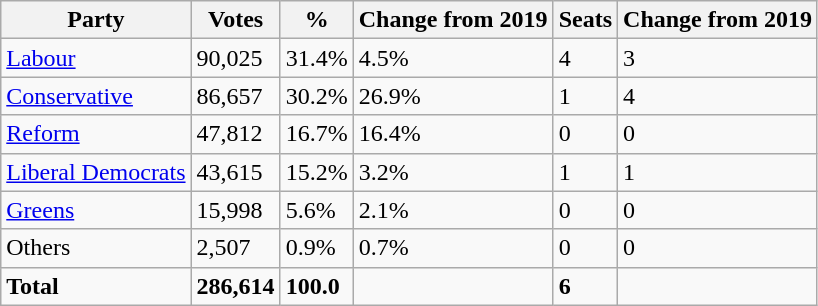<table class="wikitable">
<tr>
<th>Party</th>
<th>Votes</th>
<th>%</th>
<th>Change from 2019</th>
<th>Seats</th>
<th>Change from 2019</th>
</tr>
<tr>
<td><a href='#'>Labour</a></td>
<td>90,025</td>
<td>31.4%</td>
<td>4.5%</td>
<td>4</td>
<td>3</td>
</tr>
<tr>
<td><a href='#'>Conservative</a></td>
<td>86,657</td>
<td>30.2%</td>
<td>26.9%</td>
<td>1</td>
<td>4</td>
</tr>
<tr>
<td><a href='#'>Reform</a></td>
<td>47,812</td>
<td>16.7%</td>
<td>16.4%</td>
<td>0</td>
<td>0</td>
</tr>
<tr>
<td><a href='#'>Liberal Democrats</a></td>
<td>43,615</td>
<td>15.2%</td>
<td>3.2%</td>
<td>1</td>
<td>1</td>
</tr>
<tr>
<td><a href='#'>Greens</a></td>
<td>15,998</td>
<td>5.6%</td>
<td>2.1%</td>
<td>0</td>
<td>0</td>
</tr>
<tr>
<td>Others</td>
<td>2,507</td>
<td>0.9%</td>
<td>0.7%</td>
<td>0</td>
<td>0</td>
</tr>
<tr>
<td><strong>Total</strong></td>
<td><strong>286,614</strong></td>
<td><strong>100.0</strong></td>
<td></td>
<td><strong>6</strong></td>
<td></td>
</tr>
</table>
